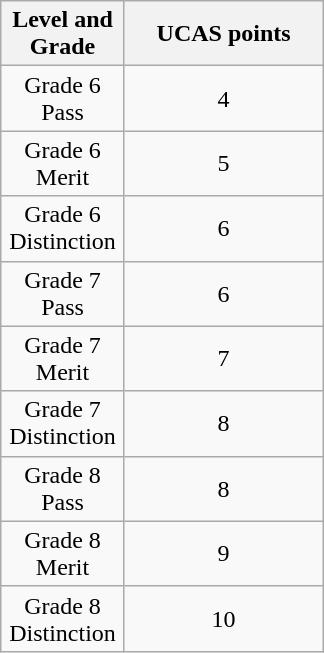<table class="wikitable" border="1" style="text-align:center; margin-left:1em;">
<tr>
<th width="75">Level and Grade</th>
<th width="125">UCAS points</th>
</tr>
<tr>
<td align="center">Grade 6 Pass</td>
<td>4</td>
</tr>
<tr>
<td align="center">Grade 6 Merit</td>
<td>5</td>
</tr>
<tr>
<td align="center">Grade 6 Distinction</td>
<td>6</td>
</tr>
<tr>
<td align="center">Grade 7 Pass</td>
<td>6</td>
</tr>
<tr>
<td align="center">Grade 7 Merit</td>
<td>7</td>
</tr>
<tr>
<td align="center">Grade 7 Distinction</td>
<td>8</td>
</tr>
<tr>
<td align="center">Grade 8 Pass</td>
<td>8</td>
</tr>
<tr>
<td align="center">Grade 8 Merit</td>
<td>9</td>
</tr>
<tr>
<td align="center">Grade 8 Distinction</td>
<td>10</td>
</tr>
</table>
